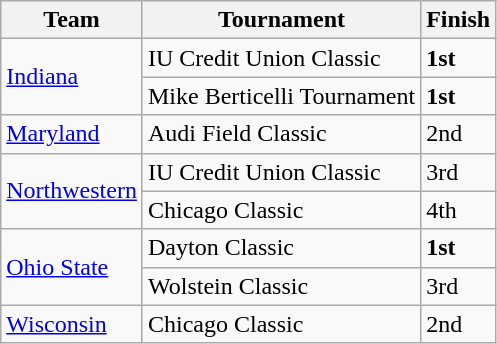<table class="wikitable">
<tr>
<th>Team</th>
<th>Tournament</th>
<th>Finish</th>
</tr>
<tr>
<td rowspan="2"><a href='#'>Indiana</a></td>
<td>IU Credit Union Classic</td>
<td><strong>1st</strong></td>
</tr>
<tr>
<td>Mike Berticelli Tournament</td>
<td><strong>1st</strong></td>
</tr>
<tr>
<td><a href='#'>Maryland</a></td>
<td>Audi Field Classic</td>
<td>2nd</td>
</tr>
<tr>
<td rowspan="2"><a href='#'>Northwestern</a></td>
<td>IU Credit Union Classic</td>
<td>3rd</td>
</tr>
<tr>
<td>Chicago Classic</td>
<td>4th</td>
</tr>
<tr>
<td rowspan="2"><a href='#'>Ohio State</a></td>
<td>Dayton Classic</td>
<td><strong>1st</strong></td>
</tr>
<tr>
<td>Wolstein Classic</td>
<td>3rd</td>
</tr>
<tr>
<td><a href='#'>Wisconsin</a></td>
<td>Chicago Classic</td>
<td>2nd</td>
</tr>
</table>
